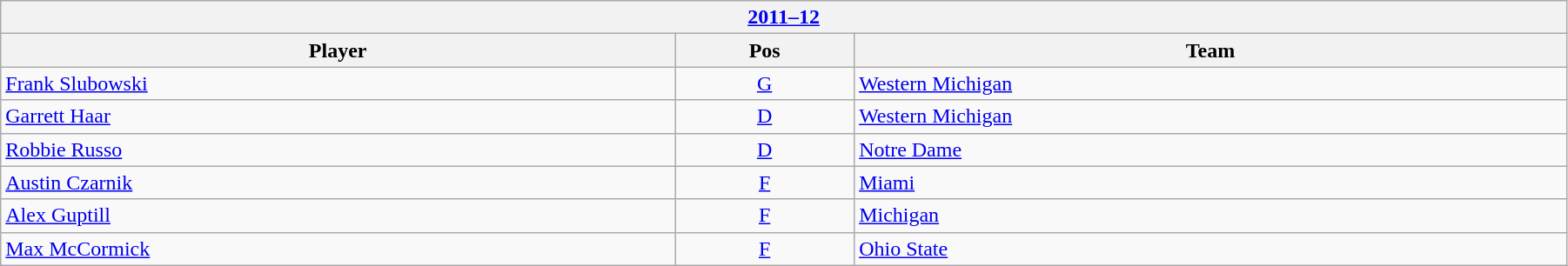<table class="wikitable" width=95%>
<tr>
<th colspan=3><a href='#'>2011–12</a></th>
</tr>
<tr>
<th>Player</th>
<th>Pos</th>
<th>Team</th>
</tr>
<tr>
<td><a href='#'>Frank Slubowski</a></td>
<td style="text-align:center;"><a href='#'>G</a></td>
<td><a href='#'>Western Michigan</a></td>
</tr>
<tr>
<td><a href='#'>Garrett Haar</a></td>
<td style="text-align:center;"><a href='#'>D</a></td>
<td><a href='#'>Western Michigan</a></td>
</tr>
<tr>
<td><a href='#'>Robbie Russo</a></td>
<td style="text-align:center;"><a href='#'>D</a></td>
<td><a href='#'>Notre Dame</a></td>
</tr>
<tr>
<td><a href='#'>Austin Czarnik</a></td>
<td style="text-align:center;"><a href='#'>F</a></td>
<td><a href='#'>Miami</a></td>
</tr>
<tr>
<td><a href='#'>Alex Guptill</a></td>
<td style="text-align:center;"><a href='#'>F</a></td>
<td><a href='#'>Michigan</a></td>
</tr>
<tr>
<td><a href='#'>Max McCormick</a></td>
<td style="text-align:center;"><a href='#'>F</a></td>
<td><a href='#'>Ohio State</a></td>
</tr>
</table>
